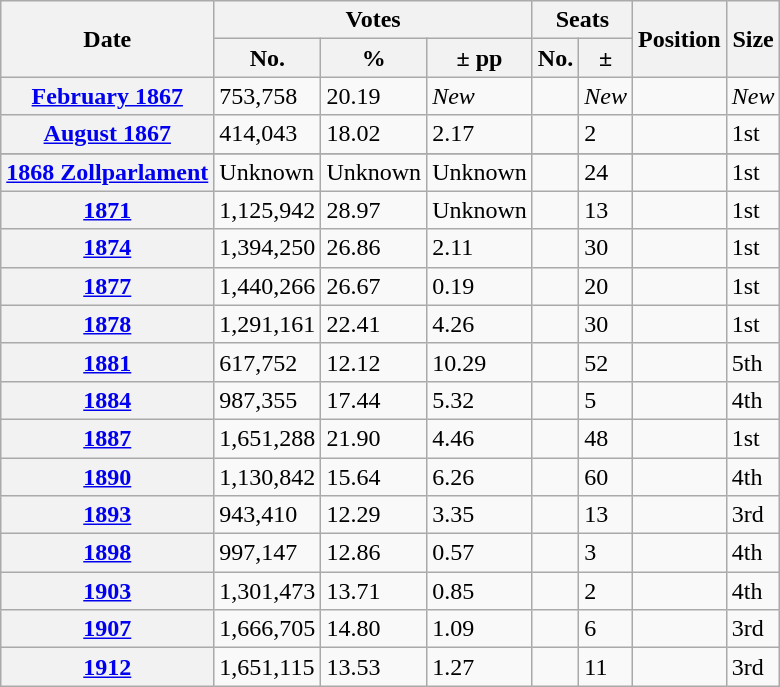<table class=wikitable>
<tr>
<th rowspan="2">Date</th>
<th colspan="3">Votes</th>
<th colspan="2">Seats</th>
<th rowspan="2">Position</th>
<th rowspan="2">Size</th>
</tr>
<tr>
<th>No.</th>
<th>%</th>
<th>± pp</th>
<th>No.</th>
<th>±</th>
</tr>
<tr>
<th><a href='#'>February 1867</a></th>
<td>753,758</td>
<td>20.19</td>
<td><em>New</em></td>
<td></td>
<td><em>New</em></td>
<td></td>
<td><em>New</em></td>
</tr>
<tr>
<th><a href='#'>August 1867</a></th>
<td>414,043</td>
<td>18.02</td>
<td> 2.17</td>
<td></td>
<td> 2</td>
<td></td>
<td> 1st</td>
</tr>
<tr>
</tr>
<tr>
<th><a href='#'>1868 Zollparlament</a></th>
<td>Unknown</td>
<td>Unknown</td>
<td>Unknown</td>
<td></td>
<td> 24</td>
<td></td>
<td> 1st</td>
</tr>
<tr>
<th><a href='#'>1871</a></th>
<td>1,125,942</td>
<td>28.97</td>
<td>Unknown</td>
<td></td>
<td> 13</td>
<td></td>
<td> 1st</td>
</tr>
<tr>
<th><a href='#'>1874</a></th>
<td>1,394,250</td>
<td>26.86</td>
<td> 2.11</td>
<td></td>
<td> 30</td>
<td></td>
<td> 1st</td>
</tr>
<tr>
<th><a href='#'>1877</a></th>
<td>1,440,266</td>
<td>26.67</td>
<td> 0.19</td>
<td></td>
<td> 20</td>
<td></td>
<td> 1st</td>
</tr>
<tr>
<th><a href='#'>1878</a></th>
<td>1,291,161</td>
<td>22.41</td>
<td> 4.26</td>
<td></td>
<td> 30</td>
<td></td>
<td> 1st</td>
</tr>
<tr>
<th><a href='#'>1881</a></th>
<td>617,752</td>
<td>12.12</td>
<td> 10.29</td>
<td></td>
<td> 52</td>
<td></td>
<td> 5th</td>
</tr>
<tr>
<th><a href='#'>1884</a></th>
<td>987,355</td>
<td>17.44</td>
<td> 5.32</td>
<td></td>
<td> 5</td>
<td></td>
<td> 4th</td>
</tr>
<tr>
<th><a href='#'>1887</a></th>
<td>1,651,288</td>
<td>21.90</td>
<td> 4.46</td>
<td></td>
<td> 48</td>
<td></td>
<td> 1st</td>
</tr>
<tr>
<th><a href='#'>1890</a></th>
<td>1,130,842</td>
<td>15.64</td>
<td> 6.26</td>
<td></td>
<td> 60</td>
<td></td>
<td> 4th</td>
</tr>
<tr>
<th><a href='#'>1893</a></th>
<td>943,410</td>
<td>12.29</td>
<td> 3.35</td>
<td></td>
<td> 13</td>
<td></td>
<td> 3rd</td>
</tr>
<tr>
<th><a href='#'>1898</a></th>
<td>997,147</td>
<td>12.86</td>
<td> 0.57</td>
<td></td>
<td> 3</td>
<td></td>
<td> 4th</td>
</tr>
<tr>
<th><a href='#'>1903</a></th>
<td>1,301,473</td>
<td>13.71</td>
<td> 0.85</td>
<td></td>
<td> 2</td>
<td></td>
<td> 4th</td>
</tr>
<tr>
<th><a href='#'>1907</a></th>
<td>1,666,705</td>
<td>14.80</td>
<td> 1.09</td>
<td></td>
<td> 6</td>
<td></td>
<td> 3rd</td>
</tr>
<tr>
<th><a href='#'>1912</a></th>
<td>1,651,115</td>
<td>13.53</td>
<td> 1.27</td>
<td></td>
<td> 11</td>
<td></td>
<td> 3rd</td>
</tr>
</table>
